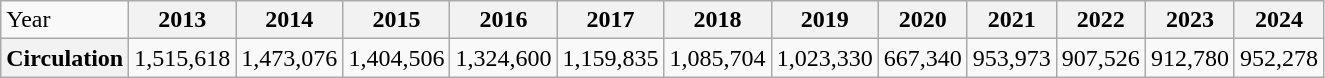<table class="wikitable">
<tr>
<td>Year</td>
<th>2013</th>
<th>2014</th>
<th>2015</th>
<th>2016</th>
<th>2017</th>
<th>2018</th>
<th>2019</th>
<th>2020</th>
<th>2021</th>
<th>2022</th>
<th>2023</th>
<th>2024</th>
</tr>
<tr>
<th>Circulation</th>
<td>1,515,618</td>
<td>1,473,076</td>
<td>1,404,506</td>
<td>1,324,600</td>
<td>1,159,835</td>
<td>1,085,704</td>
<td>1,023,330</td>
<td>667,340</td>
<td>953,973</td>
<td>907,526</td>
<td>912,780</td>
<td>952,278</td>
</tr>
</table>
